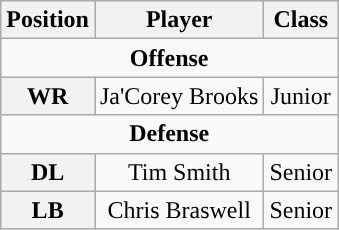<table class="wikitable">
<tr>
<th>Position</th>
<th>Player</th>
<th>Class</th>
</tr>
<tr>
<td colspan="4" style="text-align:center; "><strong>Offense</strong></td>
</tr>
<tr style="text-align:center;">
<th rowspan="1">WR</th>
<td>Ja'Corey Brooks</td>
<td>Junior</td>
</tr>
<tr>
<td colspan="4" style="text-align:center; "><strong>Defense</strong></td>
</tr>
<tr style="text-align:center;">
<th rowspan="1">DL</th>
<td>Tim Smith</td>
<td>Senior</td>
</tr>
<tr style="text-align:center;">
<th rowspan="1">LB</th>
<td>Chris Braswell</td>
<td>Senior</td>
</tr>
</table>
